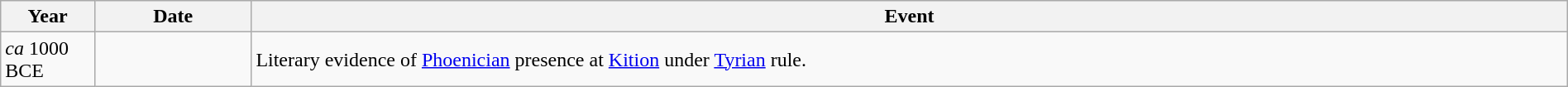<table class="wikitable" width="100%">
<tr>
<th style="width:6%">Year</th>
<th style="width:10%">Date</th>
<th>Event</th>
</tr>
<tr>
<td><em>ca</em> 1000 BCE</td>
<td></td>
<td>Literary evidence of <a href='#'>Phoenician</a> presence at <a href='#'>Kition</a> under <a href='#'>Tyrian</a> rule.</td>
</tr>
</table>
